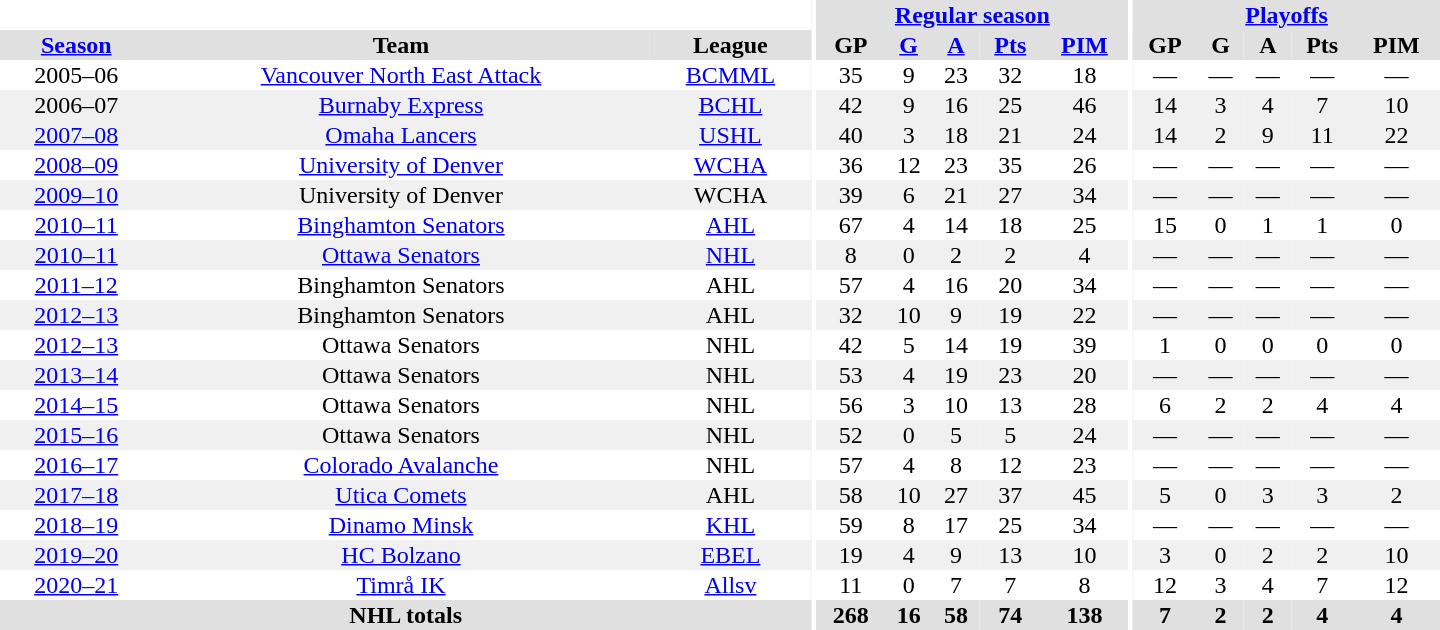<table border="0" cellpadding="1" cellspacing="0" style="text-align:center; width:60em">
<tr bgcolor="#e0e0e0">
<th colspan="3" bgcolor="#ffffff"></th>
<th rowspan="99" bgcolor="#ffffff"></th>
<th colspan="5"><a href='#'>Regular season</a></th>
<th rowspan="99" bgcolor="#ffffff"></th>
<th colspan="5"><a href='#'>Playoffs</a></th>
</tr>
<tr bgcolor="#e0e0e0">
<th><a href='#'>Season</a></th>
<th>Team</th>
<th>League</th>
<th>GP</th>
<th><a href='#'>G</a></th>
<th><a href='#'>A</a></th>
<th><a href='#'>Pts</a></th>
<th><a href='#'>PIM</a></th>
<th>GP</th>
<th>G</th>
<th>A</th>
<th>Pts</th>
<th>PIM</th>
</tr>
<tr>
<td>2005–06</td>
<td><a href='#'>Vancouver North East Attack</a></td>
<td><a href='#'>BCMML</a></td>
<td>35</td>
<td>9</td>
<td>23</td>
<td>32</td>
<td>18</td>
<td>—</td>
<td>—</td>
<td>—</td>
<td>—</td>
<td>—</td>
</tr>
<tr style="background:#f0f0f0;">
<td>2006–07</td>
<td><a href='#'>Burnaby Express</a></td>
<td><a href='#'>BCHL</a></td>
<td>42</td>
<td>9</td>
<td>16</td>
<td>25</td>
<td>46</td>
<td>14</td>
<td>3</td>
<td>4</td>
<td>7</td>
<td>10</td>
</tr>
<tr style="background:#f0f0f0;">
<td><a href='#'>2007–08</a></td>
<td><a href='#'>Omaha Lancers</a></td>
<td><a href='#'>USHL</a></td>
<td>40</td>
<td>3</td>
<td>18</td>
<td>21</td>
<td>24</td>
<td>14</td>
<td>2</td>
<td>9</td>
<td>11</td>
<td>22</td>
</tr>
<tr>
<td><a href='#'>2008–09</a></td>
<td><a href='#'>University of Denver</a></td>
<td><a href='#'>WCHA</a></td>
<td>36</td>
<td>12</td>
<td>23</td>
<td>35</td>
<td>26</td>
<td>—</td>
<td>—</td>
<td>—</td>
<td>—</td>
<td>—</td>
</tr>
<tr style="background:#f0f0f0;">
<td><a href='#'>2009–10</a></td>
<td>University of Denver</td>
<td>WCHA</td>
<td>39</td>
<td>6</td>
<td>21</td>
<td>27</td>
<td>34</td>
<td>—</td>
<td>—</td>
<td>—</td>
<td>—</td>
<td>—</td>
</tr>
<tr>
<td><a href='#'>2010–11</a></td>
<td><a href='#'>Binghamton Senators</a></td>
<td><a href='#'>AHL</a></td>
<td>67</td>
<td>4</td>
<td>14</td>
<td>18</td>
<td>25</td>
<td>15</td>
<td>0</td>
<td>1</td>
<td>1</td>
<td>0</td>
</tr>
<tr style="background:#f0f0f0;">
<td><a href='#'>2010–11</a></td>
<td><a href='#'>Ottawa Senators</a></td>
<td><a href='#'>NHL</a></td>
<td>8</td>
<td>0</td>
<td>2</td>
<td>2</td>
<td>4</td>
<td>—</td>
<td>—</td>
<td>—</td>
<td>—</td>
<td>—</td>
</tr>
<tr>
<td><a href='#'>2011–12</a></td>
<td>Binghamton Senators</td>
<td>AHL</td>
<td>57</td>
<td>4</td>
<td>16</td>
<td>20</td>
<td>34</td>
<td>—</td>
<td>—</td>
<td>—</td>
<td>—</td>
<td>—</td>
</tr>
<tr style="background:#f0f0f0;">
<td><a href='#'>2012–13</a></td>
<td>Binghamton Senators</td>
<td>AHL</td>
<td>32</td>
<td>10</td>
<td>9</td>
<td>19</td>
<td>22</td>
<td>—</td>
<td>—</td>
<td>—</td>
<td>—</td>
<td>—</td>
</tr>
<tr>
<td><a href='#'>2012–13</a></td>
<td>Ottawa Senators</td>
<td>NHL</td>
<td>42</td>
<td>5</td>
<td>14</td>
<td>19</td>
<td>39</td>
<td>1</td>
<td>0</td>
<td>0</td>
<td>0</td>
<td>0</td>
</tr>
<tr style="background:#f0f0f0;">
<td><a href='#'>2013–14</a></td>
<td>Ottawa Senators</td>
<td>NHL</td>
<td>53</td>
<td>4</td>
<td>19</td>
<td>23</td>
<td>20</td>
<td>—</td>
<td>—</td>
<td>—</td>
<td>—</td>
<td>—</td>
</tr>
<tr>
<td><a href='#'>2014–15</a></td>
<td>Ottawa Senators</td>
<td>NHL</td>
<td>56</td>
<td>3</td>
<td>10</td>
<td>13</td>
<td>28</td>
<td>6</td>
<td>2</td>
<td>2</td>
<td>4</td>
<td>4</td>
</tr>
<tr style="background:#f0f0f0;">
<td><a href='#'>2015–16</a></td>
<td>Ottawa Senators</td>
<td>NHL</td>
<td>52</td>
<td>0</td>
<td>5</td>
<td>5</td>
<td>24</td>
<td>—</td>
<td>—</td>
<td>—</td>
<td>—</td>
<td>—</td>
</tr>
<tr>
<td><a href='#'>2016–17</a></td>
<td><a href='#'>Colorado Avalanche</a></td>
<td>NHL</td>
<td>57</td>
<td>4</td>
<td>8</td>
<td>12</td>
<td>23</td>
<td>—</td>
<td>—</td>
<td>—</td>
<td>—</td>
<td>—</td>
</tr>
<tr style="background:#f0f0f0;">
<td><a href='#'>2017–18</a></td>
<td><a href='#'>Utica Comets</a></td>
<td>AHL</td>
<td>58</td>
<td>10</td>
<td>27</td>
<td>37</td>
<td>45</td>
<td>5</td>
<td>0</td>
<td>3</td>
<td>3</td>
<td>2</td>
</tr>
<tr>
<td><a href='#'>2018–19</a></td>
<td><a href='#'>Dinamo Minsk</a></td>
<td><a href='#'>KHL</a></td>
<td>59</td>
<td>8</td>
<td>17</td>
<td>25</td>
<td>34</td>
<td>—</td>
<td>—</td>
<td>—</td>
<td>—</td>
<td>—</td>
</tr>
<tr style="background:#f0f0f0;">
<td><a href='#'>2019–20</a></td>
<td><a href='#'>HC Bolzano</a></td>
<td><a href='#'>EBEL</a></td>
<td>19</td>
<td>4</td>
<td>9</td>
<td>13</td>
<td>10</td>
<td>3</td>
<td>0</td>
<td>2</td>
<td>2</td>
<td>10</td>
</tr>
<tr>
<td><a href='#'>2020–21</a></td>
<td><a href='#'>Timrå IK</a></td>
<td><a href='#'>Allsv</a></td>
<td>11</td>
<td>0</td>
<td>7</td>
<td>7</td>
<td>8</td>
<td>12</td>
<td>3</td>
<td>4</td>
<td>7</td>
<td>12</td>
</tr>
<tr bgcolor="#e0e0e0">
<th colspan="3">NHL totals</th>
<th>268</th>
<th>16</th>
<th>58</th>
<th>74</th>
<th>138</th>
<th>7</th>
<th>2</th>
<th>2</th>
<th>4</th>
<th>4</th>
</tr>
</table>
